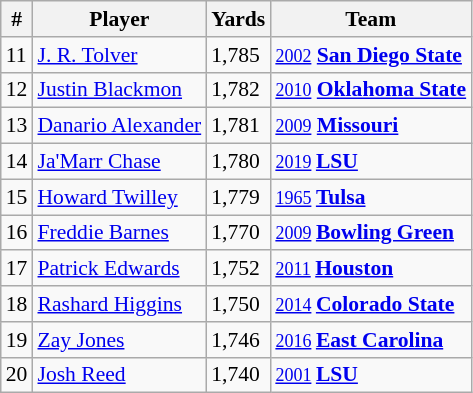<table class="wikitable" style="font-size:90%; white-space: nowrap;">
<tr>
<th>#</th>
<th>Player</th>
<th>Yards</th>
<th>Team</th>
</tr>
<tr>
<td>11</td>
<td><a href='#'>J. R. Tolver</a></td>
<td>1,785</td>
<td><small> <a href='#'>2002</a></small> <strong><a href='#'>San Diego State</a></strong></td>
</tr>
<tr>
<td>12</td>
<td><a href='#'>Justin Blackmon</a></td>
<td>1,782</td>
<td><small> <a href='#'>2010</a></small> <strong><a href='#'>Oklahoma State</a></strong></td>
</tr>
<tr>
<td>13</td>
<td><a href='#'>Danario Alexander</a></td>
<td>1,781</td>
<td><small><a href='#'>2009</a></small> <strong><a href='#'>Missouri</a> </strong></td>
</tr>
<tr>
<td>14</td>
<td><a href='#'>Ja'Marr Chase</a></td>
<td>1,780</td>
<td><small> <a href='#'>2019</a> </small> <strong><a href='#'>LSU</a></strong></td>
</tr>
<tr>
<td>15</td>
<td><a href='#'>Howard Twilley</a></td>
<td>1,779</td>
<td><small> <a href='#'>1965</a> </small> <strong><a href='#'>Tulsa</a></strong></td>
</tr>
<tr>
<td>16</td>
<td><a href='#'>Freddie Barnes</a></td>
<td>1,770</td>
<td><small> <a href='#'>2009</a> </small> <strong><a href='#'>Bowling Green</a></strong></td>
</tr>
<tr>
<td>17</td>
<td><a href='#'>Patrick Edwards</a></td>
<td>1,752</td>
<td><small> <a href='#'>2011</a> </small> <strong><a href='#'>Houston</a></strong></td>
</tr>
<tr>
<td>18</td>
<td><a href='#'>Rashard Higgins</a></td>
<td>1,750</td>
<td><small> <a href='#'>2014</a> </small> <strong><a href='#'>Colorado State</a></strong></td>
</tr>
<tr>
<td>19</td>
<td><a href='#'>Zay Jones</a></td>
<td>1,746</td>
<td><small> <a href='#'>2016</a> </small> <strong><a href='#'>East Carolina</a></strong></td>
</tr>
<tr>
<td>20</td>
<td><a href='#'>Josh Reed</a></td>
<td>1,740</td>
<td><small> <a href='#'>2001</a> </small> <strong><a href='#'>LSU</a></strong></td>
</tr>
</table>
